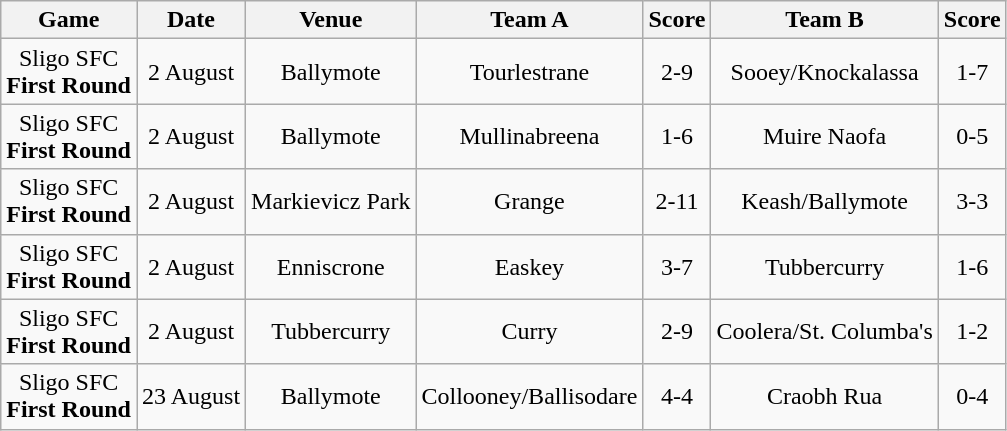<table class="wikitable">
<tr>
<th>Game</th>
<th>Date</th>
<th>Venue</th>
<th>Team A</th>
<th>Score</th>
<th>Team B</th>
<th>Score</th>
</tr>
<tr align="center">
<td>Sligo SFC<br><strong>First Round</strong></td>
<td>2 August</td>
<td>Ballymote</td>
<td>Tourlestrane</td>
<td>2-9</td>
<td>Sooey/Knockalassa</td>
<td>1-7</td>
</tr>
<tr align="center">
<td>Sligo SFC<br><strong>First Round</strong></td>
<td>2 August</td>
<td>Ballymote</td>
<td>Mullinabreena</td>
<td>1-6</td>
<td>Muire Naofa</td>
<td>0-5</td>
</tr>
<tr align="center">
<td>Sligo SFC<br><strong>First Round</strong></td>
<td>2 August</td>
<td>Markievicz Park</td>
<td>Grange</td>
<td>2-11</td>
<td>Keash/Ballymote</td>
<td>3-3</td>
</tr>
<tr align="center">
<td>Sligo SFC<br><strong>First Round</strong></td>
<td>2 August</td>
<td>Enniscrone</td>
<td>Easkey</td>
<td>3-7</td>
<td>Tubbercurry</td>
<td>1-6</td>
</tr>
<tr align="center">
<td>Sligo SFC<br><strong>First Round</strong></td>
<td>2 August</td>
<td>Tubbercurry</td>
<td>Curry</td>
<td>2-9</td>
<td>Coolera/St. Columba's</td>
<td>1-2</td>
</tr>
<tr align="center">
<td>Sligo SFC<br><strong>First Round</strong></td>
<td>23 August</td>
<td>Ballymote</td>
<td>Collooney/Ballisodare</td>
<td>4-4</td>
<td>Craobh Rua</td>
<td>0-4</td>
</tr>
</table>
